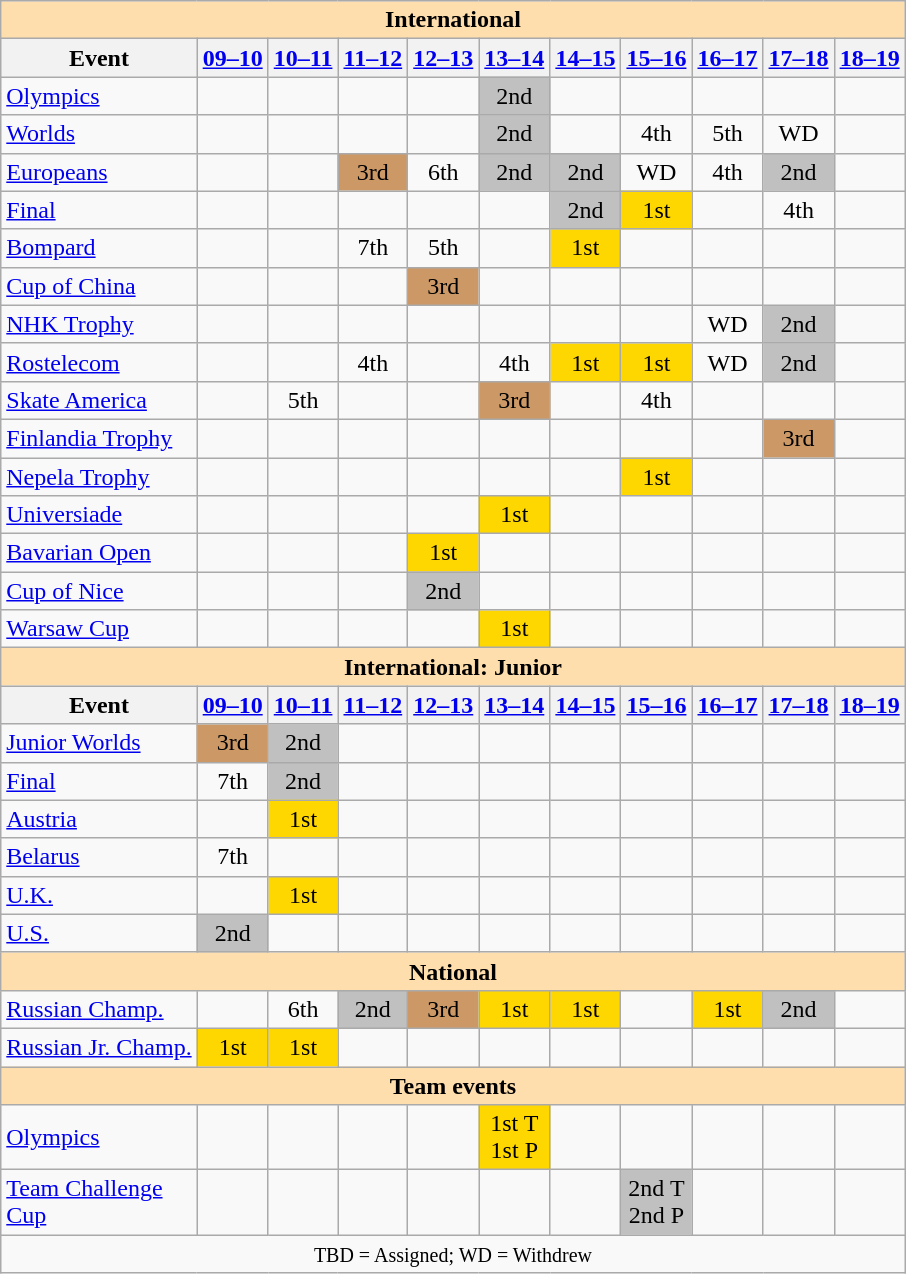<table class="wikitable" style="text-align:center">
<tr>
<th style="background-color: #ffdead; " colspan=11 align=center>International</th>
</tr>
<tr>
<th>Event</th>
<th><a href='#'>09–10</a></th>
<th><a href='#'>10–11</a></th>
<th><a href='#'>11–12</a></th>
<th><a href='#'>12–13</a></th>
<th><a href='#'>13–14</a></th>
<th><a href='#'>14–15</a></th>
<th><a href='#'>15–16</a></th>
<th><a href='#'>16–17</a></th>
<th><a href='#'>17–18</a></th>
<th><a href='#'>18–19</a></th>
</tr>
<tr>
<td align=left><a href='#'>Olympics</a></td>
<td></td>
<td></td>
<td></td>
<td></td>
<td bgcolor=silver>2nd</td>
<td></td>
<td></td>
<td></td>
<td></td>
<td></td>
</tr>
<tr>
<td align=left><a href='#'>Worlds</a></td>
<td></td>
<td></td>
<td></td>
<td></td>
<td bgcolor=silver>2nd</td>
<td></td>
<td>4th</td>
<td>5th</td>
<td>WD</td>
<td></td>
</tr>
<tr>
<td align=left><a href='#'>Europeans</a></td>
<td></td>
<td></td>
<td bgcolor=cc9966>3rd</td>
<td>6th</td>
<td bgcolor=silver>2nd</td>
<td bgcolor=silver>2nd</td>
<td>WD</td>
<td>4th</td>
<td bgcolor=silver>2nd</td>
<td></td>
</tr>
<tr>
<td align=left> <a href='#'>Final</a></td>
<td></td>
<td></td>
<td></td>
<td></td>
<td></td>
<td bgcolor=silver>2nd</td>
<td bgcolor=gold>1st</td>
<td></td>
<td>4th</td>
<td></td>
</tr>
<tr>
<td align=left> <a href='#'>Bompard</a></td>
<td></td>
<td></td>
<td>7th</td>
<td>5th</td>
<td></td>
<td bgcolor=gold>1st</td>
<td></td>
<td></td>
<td></td>
<td></td>
</tr>
<tr>
<td align=left> <a href='#'>Cup of China</a></td>
<td></td>
<td></td>
<td></td>
<td bgcolor=cc9966>3rd</td>
<td></td>
<td></td>
<td></td>
<td></td>
<td></td>
<td></td>
</tr>
<tr>
<td align=left> <a href='#'>NHK Trophy</a></td>
<td></td>
<td></td>
<td></td>
<td></td>
<td></td>
<td></td>
<td></td>
<td>WD</td>
<td bgcolor=silver>2nd</td>
<td></td>
</tr>
<tr>
<td align=left> <a href='#'>Rostelecom</a></td>
<td></td>
<td></td>
<td>4th</td>
<td></td>
<td>4th</td>
<td bgcolor=gold>1st</td>
<td bgcolor=gold>1st</td>
<td>WD</td>
<td bgcolor=silver>2nd</td>
<td></td>
</tr>
<tr>
<td align=left> <a href='#'>Skate America</a></td>
<td></td>
<td>5th</td>
<td></td>
<td></td>
<td bgcolor=cc9966>3rd</td>
<td></td>
<td>4th</td>
<td></td>
<td></td>
<td></td>
</tr>
<tr>
<td align=left> <a href='#'>Finlandia Trophy</a></td>
<td></td>
<td></td>
<td></td>
<td></td>
<td></td>
<td></td>
<td></td>
<td></td>
<td bgcolor=cc9966>3rd</td>
<td></td>
</tr>
<tr>
<td align=left> <a href='#'>Nepela Trophy</a></td>
<td></td>
<td></td>
<td></td>
<td></td>
<td></td>
<td></td>
<td bgcolor=gold>1st</td>
<td></td>
<td></td>
<td></td>
</tr>
<tr>
<td align=left><a href='#'>Universiade</a></td>
<td></td>
<td></td>
<td></td>
<td></td>
<td bgcolor=gold>1st</td>
<td></td>
<td></td>
<td></td>
<td></td>
<td></td>
</tr>
<tr>
<td align=left><a href='#'>Bavarian Open</a></td>
<td></td>
<td></td>
<td></td>
<td bgcolor=gold>1st</td>
<td></td>
<td></td>
<td></td>
<td></td>
<td></td>
<td></td>
</tr>
<tr>
<td align=left><a href='#'>Cup of Nice</a></td>
<td></td>
<td></td>
<td></td>
<td bgcolor=silver>2nd</td>
<td></td>
<td></td>
<td></td>
<td></td>
<td></td>
<td></td>
</tr>
<tr>
<td align=left><a href='#'>Warsaw Cup</a></td>
<td></td>
<td></td>
<td></td>
<td></td>
<td bgcolor=gold>1st</td>
<td></td>
<td></td>
<td></td>
<td></td>
<td></td>
</tr>
<tr>
<th style="background-color: #ffdead; " colspan=11 align=center>International: Junior</th>
</tr>
<tr>
<th>Event</th>
<th><a href='#'>09–10</a></th>
<th><a href='#'>10–11</a></th>
<th><a href='#'>11–12</a></th>
<th><a href='#'>12–13</a></th>
<th><a href='#'>13–14</a></th>
<th><a href='#'>14–15</a></th>
<th><a href='#'>15–16</a></th>
<th><a href='#'>16–17</a></th>
<th><a href='#'>17–18</a></th>
<th><a href='#'>18–19</a></th>
</tr>
<tr>
<td align=left><a href='#'>Junior Worlds</a></td>
<td bgcolor=cc9966>3rd</td>
<td bgcolor=silver>2nd</td>
<td></td>
<td></td>
<td></td>
<td></td>
<td></td>
<td></td>
<td></td>
<td></td>
</tr>
<tr>
<td align=left> <a href='#'>Final</a></td>
<td>7th</td>
<td bgcolor=silver>2nd</td>
<td></td>
<td></td>
<td></td>
<td></td>
<td></td>
<td></td>
<td></td>
<td></td>
</tr>
<tr>
<td align=left> <a href='#'>Austria</a></td>
<td></td>
<td bgcolor=gold>1st</td>
<td></td>
<td></td>
<td></td>
<td></td>
<td></td>
<td></td>
<td></td>
<td></td>
</tr>
<tr>
<td align=left> <a href='#'>Belarus</a></td>
<td>7th</td>
<td></td>
<td></td>
<td></td>
<td></td>
<td></td>
<td></td>
<td></td>
<td></td>
<td></td>
</tr>
<tr>
<td align=left> <a href='#'>U.K.</a></td>
<td></td>
<td bgcolor=gold>1st</td>
<td></td>
<td></td>
<td></td>
<td></td>
<td></td>
<td></td>
<td></td>
<td></td>
</tr>
<tr>
<td align=left> <a href='#'>U.S.</a></td>
<td bgcolor=silver>2nd</td>
<td></td>
<td></td>
<td></td>
<td></td>
<td></td>
<td></td>
<td></td>
<td></td>
<td></td>
</tr>
<tr>
<th style="background-color: #ffdead; " colspan=11 align=center>National</th>
</tr>
<tr>
<td align=left><a href='#'>Russian Champ.</a></td>
<td></td>
<td>6th</td>
<td bgcolor=silver>2nd</td>
<td bgcolor=cc9966>3rd</td>
<td bgcolor=gold>1st</td>
<td bgcolor=gold>1st</td>
<td></td>
<td bgcolor=gold>1st</td>
<td bgcolor=silver>2nd</td>
<td></td>
</tr>
<tr>
<td align=left><a href='#'>Russian Jr. Champ.</a></td>
<td bgcolor=gold>1st</td>
<td bgcolor=gold>1st</td>
<td></td>
<td></td>
<td></td>
<td></td>
<td></td>
<td></td>
<td></td>
<td></td>
</tr>
<tr>
<th style="background-color: #ffdead; " colspan=11 align=center>Team events</th>
</tr>
<tr>
<td align=left><a href='#'>Olympics</a></td>
<td></td>
<td></td>
<td></td>
<td></td>
<td bgcolor=gold>1st T <br> 1st P</td>
<td></td>
<td></td>
<td></td>
<td></td>
<td></td>
</tr>
<tr>
<td align=left><a href='#'>Team Challenge<br>Cup</a></td>
<td></td>
<td></td>
<td></td>
<td></td>
<td></td>
<td></td>
<td bgcolor=silver>2nd T <br> 2nd P</td>
<td></td>
<td></td>
<td></td>
</tr>
<tr>
<td colspan=11 align=center><small> TBD = Assigned; WD = Withdrew </small></td>
</tr>
</table>
